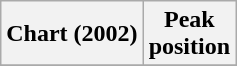<table class="wikitable sortable plainrowheaders" style="text-align:center">
<tr>
<th scope="col">Chart (2002)</th>
<th scope="col">Peak<br> position</th>
</tr>
<tr>
</tr>
</table>
